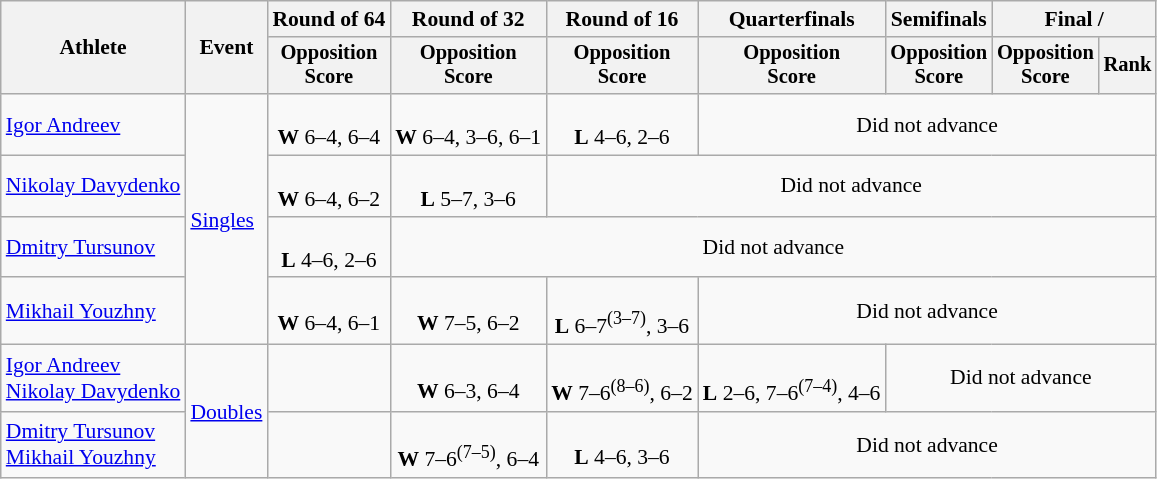<table class=wikitable style="font-size:90%">
<tr>
<th rowspan="2">Athlete</th>
<th rowspan="2">Event</th>
<th>Round of 64</th>
<th>Round of 32</th>
<th>Round of 16</th>
<th>Quarterfinals</th>
<th>Semifinals</th>
<th colspan=2>Final / </th>
</tr>
<tr style="font-size:95%">
<th>Opposition<br>Score</th>
<th>Opposition<br>Score</th>
<th>Opposition<br>Score</th>
<th>Opposition<br>Score</th>
<th>Opposition<br>Score</th>
<th>Opposition<br>Score</th>
<th>Rank</th>
</tr>
<tr align=center>
<td align=left><a href='#'>Igor Andreev</a></td>
<td align=left rowspan=4><a href='#'>Singles</a></td>
<td><br><strong>W</strong> 6–4, 6–4</td>
<td><br><strong>W</strong> 6–4, 3–6, 6–1</td>
<td><br><strong>L</strong> 4–6, 2–6</td>
<td colspan=4>Did not advance</td>
</tr>
<tr align=center>
<td align=left><a href='#'>Nikolay Davydenko</a></td>
<td><br><strong>W</strong> 6–4, 6–2</td>
<td><br><strong>L</strong> 5–7, 3–6</td>
<td colspan=5>Did not advance</td>
</tr>
<tr align=center>
<td align=left><a href='#'>Dmitry Tursunov</a></td>
<td><br><strong>L</strong> 4–6, 2–6</td>
<td colspan=6>Did not advance</td>
</tr>
<tr align=center>
<td align=left><a href='#'>Mikhail Youzhny</a></td>
<td><br><strong>W</strong> 6–4, 6–1</td>
<td><br><strong>W</strong> 7–5, 6–2</td>
<td><br><strong>L</strong> 6–7<sup>(3–7)</sup>, 3–6</td>
<td colspan=4>Did not advance</td>
</tr>
<tr align=center>
<td align=left><a href='#'>Igor Andreev</a><br><a href='#'>Nikolay Davydenko</a></td>
<td align=left rowspan=2><a href='#'>Doubles</a></td>
<td></td>
<td><br><strong>W</strong> 6–3, 6–4</td>
<td><br><strong>W</strong> 7–6<sup>(8–6)</sup>, 6–2</td>
<td><br><strong>L</strong> 2–6, 7–6<sup>(7–4)</sup>, 4–6</td>
<td colspan=3>Did not advance</td>
</tr>
<tr align=center>
<td align=left><a href='#'>Dmitry Tursunov</a><br><a href='#'>Mikhail Youzhny</a></td>
<td></td>
<td><br><strong>W</strong> 7–6<sup>(7–5)</sup>, 6–4</td>
<td><br><strong>L</strong> 4–6, 3–6</td>
<td colspan=4>Did not advance</td>
</tr>
</table>
